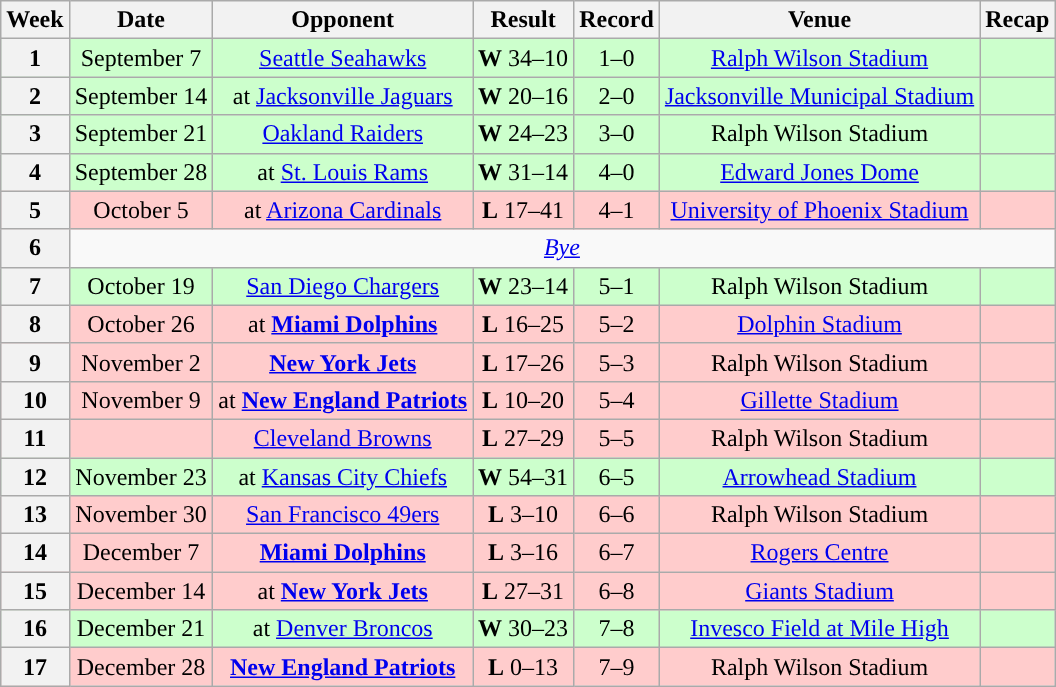<table class="wikitable" style="text-align:center">
<tr>
<th>Week</th>
<th>Date</th>
<th>Opponent</th>
<th>Result</th>
<th>Record</th>
<th>Venue</th>
<th>Recap</th>
</tr>
<tr style="background:#cfc">
<th>1</th>
<td>September 7</td>
<td><a href='#'>Seattle Seahawks</a></td>
<td><strong>W</strong> 34–10</td>
<td>1–0</td>
<td><a href='#'>Ralph Wilson Stadium</a></td>
<td></td>
</tr>
<tr style="background:#cfc">
<th>2</th>
<td>September 14</td>
<td>at <a href='#'>Jacksonville Jaguars</a></td>
<td><strong>W</strong> 20–16</td>
<td>2–0</td>
<td><a href='#'>Jacksonville Municipal Stadium</a></td>
<td></td>
</tr>
<tr style="background:#cfc">
<th>3</th>
<td>September 21</td>
<td><a href='#'>Oakland Raiders</a></td>
<td><strong>W</strong> 24–23</td>
<td>3–0</td>
<td>Ralph Wilson Stadium</td>
<td></td>
</tr>
<tr style="background:#cfc">
<th>4</th>
<td>September 28</td>
<td>at <a href='#'>St. Louis Rams</a></td>
<td><strong>W</strong> 31–14</td>
<td>4–0</td>
<td><a href='#'>Edward Jones Dome</a></td>
<td></td>
</tr>
<tr style="background:#fcc">
<th>5</th>
<td>October 5</td>
<td>at <a href='#'>Arizona Cardinals</a></td>
<td><strong>L</strong> 17–41</td>
<td>4–1</td>
<td><a href='#'>University of Phoenix Stadium</a></td>
<td></td>
</tr>
<tr>
<th>6</th>
<td colspan="6"><em><a href='#'>Bye</a></em></td>
</tr>
<tr style="background:#cfc">
<th>7</th>
<td>October 19</td>
<td><a href='#'>San Diego Chargers</a></td>
<td><strong>W</strong> 23–14</td>
<td>5–1</td>
<td>Ralph Wilson Stadium</td>
<td></td>
</tr>
<tr style="background:#fcc">
<th>8</th>
<td>October 26</td>
<td>at <strong><a href='#'>Miami Dolphins</a></strong></td>
<td><strong>L</strong> 16–25</td>
<td>5–2</td>
<td><a href='#'>Dolphin Stadium</a></td>
<td></td>
</tr>
<tr style="background:#fcc">
<th>9</th>
<td>November 2</td>
<td><strong><a href='#'>New York Jets</a></strong></td>
<td><strong>L</strong> 17–26</td>
<td>5–3</td>
<td>Ralph Wilson Stadium</td>
<td></td>
</tr>
<tr style="background:#fcc">
<th>10</th>
<td>November 9</td>
<td>at <strong><a href='#'>New England Patriots</a></strong></td>
<td><strong>L</strong> 10–20</td>
<td>5–4</td>
<td><a href='#'>Gillette Stadium</a></td>
<td></td>
</tr>
<tr style="background:#fcc">
<th>11</th>
<td></td>
<td><a href='#'>Cleveland Browns</a></td>
<td><strong>L</strong> 27–29</td>
<td>5–5</td>
<td>Ralph Wilson Stadium</td>
<td></td>
</tr>
<tr style="background:#cfc">
<th>12</th>
<td>November 23</td>
<td>at <a href='#'>Kansas City Chiefs</a></td>
<td><strong>W</strong> 54–31</td>
<td>6–5</td>
<td><a href='#'>Arrowhead Stadium</a></td>
<td></td>
</tr>
<tr style="background:#fcc">
<th>13</th>
<td>November 30</td>
<td><a href='#'>San Francisco 49ers</a></td>
<td><strong>L</strong> 3–10</td>
<td>6–6</td>
<td>Ralph Wilson Stadium</td>
<td></td>
</tr>
<tr style="background:#fcc">
<th>14</th>
<td>December 7</td>
<td><strong><a href='#'>Miami Dolphins</a></strong></td>
<td><strong>L</strong> 3–16</td>
<td>6–7</td>
<td> <a href='#'>Rogers Centre</a> </td>
<td></td>
</tr>
<tr style="background:#fcc">
<th>15</th>
<td>December 14</td>
<td>at <strong><a href='#'>New York Jets</a></strong></td>
<td><strong>L</strong> 27–31</td>
<td>6–8</td>
<td><a href='#'>Giants Stadium</a></td>
<td></td>
</tr>
<tr style="background:#cfc">
<th>16</th>
<td>December 21</td>
<td>at <a href='#'>Denver Broncos</a></td>
<td><strong>W</strong> 30–23</td>
<td>7–8</td>
<td><a href='#'>Invesco Field at Mile High</a></td>
<td></td>
</tr>
<tr style="background:#fcc">
<th>17</th>
<td>December 28</td>
<td><strong><a href='#'>New England Patriots</a></strong></td>
<td><strong>L</strong> 0–13</td>
<td>7–9</td>
<td>Ralph Wilson Stadium</td>
<td></td>
</tr>
</table>
